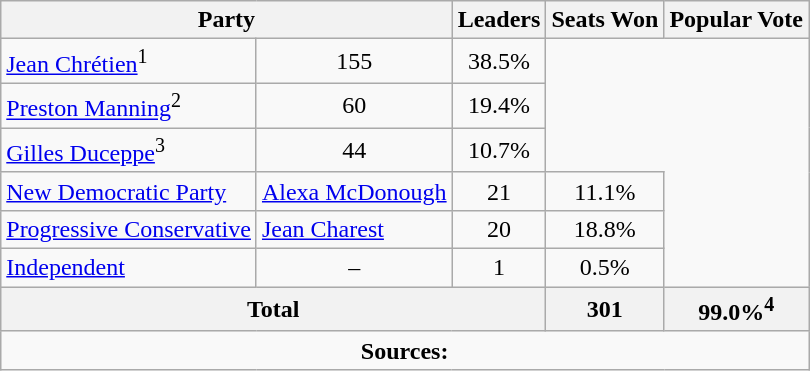<table class="wikitable">
<tr>
<th colspan="2">Party</th>
<th>Leaders</th>
<th>Seats Won</th>
<th>Popular Vote</th>
</tr>
<tr>
<td><a href='#'>Jean Chrétien</a><sup>1</sup></td>
<td align=center>155</td>
<td align=center>38.5%</td>
</tr>
<tr>
<td><a href='#'>Preston Manning</a><sup>2</sup></td>
<td align=center>60</td>
<td align=center>19.4%</td>
</tr>
<tr>
<td><a href='#'>Gilles Duceppe</a><sup>3</sup></td>
<td align=center>44</td>
<td align=center>10.7%</td>
</tr>
<tr>
<td><a href='#'>New Democratic Party</a></td>
<td><a href='#'>Alexa McDonough</a></td>
<td align=center>21</td>
<td align=center>11.1%</td>
</tr>
<tr>
<td><a href='#'>Progressive Conservative</a></td>
<td><a href='#'>Jean Charest</a></td>
<td align=center>20</td>
<td align=center>18.8%</td>
</tr>
<tr>
<td><a href='#'>Independent</a></td>
<td align=center>–</td>
<td align=center>1</td>
<td align=center>0.5%</td>
</tr>
<tr>
<th colspan=3>Total</th>
<th>301</th>
<th>99.0%<sup>4</sup></th>
</tr>
<tr>
<td align="center" colspan=5><strong>Sources:</strong> </td>
</tr>
</table>
